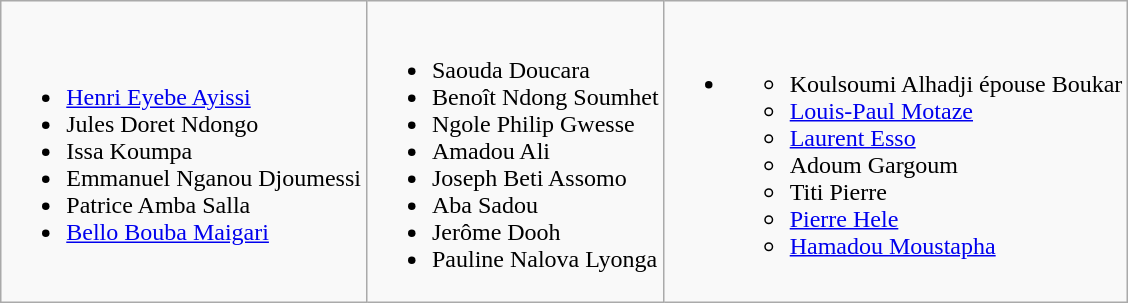<table class="wikitable">
<tr>
<td><br><ul><li><a href='#'>Henri Eyebe Ayissi</a></li><li>Jules Doret Ndongo</li><li>Issa Koumpa</li><li>Emmanuel Nganou Djoumessi</li><li>Patrice Amba Salla</li><li><a href='#'>Bello Bouba Maigari</a></li></ul></td>
<td><br><ul><li>Saouda Doucara</li><li>Benoît Ndong Soumhet</li><li>Ngole Philip Gwesse</li><li>Amadou Ali</li><li>Joseph Beti Assomo</li><li>Aba Sadou</li><li>Jerôme Dooh</li><li>Pauline Nalova Lyonga</li></ul></td>
<td><br><ul><li><ul><li>Koulsoumi Alhadji épouse Boukar</li><li><a href='#'>Louis-Paul Motaze</a></li><li><a href='#'>Laurent Esso</a></li><li>Adoum Gargoum</li><li>Titi Pierre</li><li><a href='#'>Pierre Hele</a></li><li><a href='#'>Hamadou Moustapha</a></li></ul></li></ul></td>
</tr>
</table>
